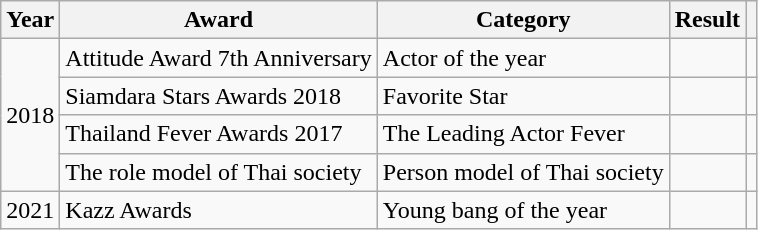<table class="wikitable">
<tr>
<th>Year</th>
<th>Award</th>
<th>Category</th>
<th>Result</th>
<th class="unsortable"></th>
</tr>
<tr>
<td rowspan="4">2018</td>
<td>Attitude Award 7th Anniversary</td>
<td>Actor of the year</td>
<td></td>
<td></td>
</tr>
<tr>
<td>Siamdara Stars Awards 2018</td>
<td>Favorite Star</td>
<td></td>
<td></td>
</tr>
<tr>
<td>Thailand Fever Awards 2017</td>
<td>The Leading Actor Fever</td>
<td></td>
<td></td>
</tr>
<tr>
<td>The role model of Thai society</td>
<td>Person model of Thai society</td>
<td></td>
<td></td>
</tr>
<tr>
<td>2021</td>
<td>Kazz Awards</td>
<td>Young bang of the year</td>
<td></td>
<td></td>
</tr>
</table>
